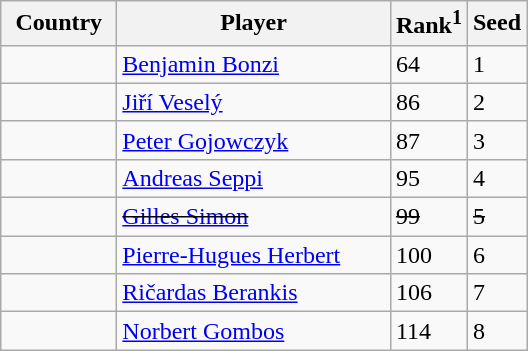<table class="sortable wikitable">
<tr>
<th width="70">Country</th>
<th width="175">Player</th>
<th>Rank<sup>1</sup></th>
<th>Seed</th>
</tr>
<tr>
<td></td>
<td><a href='#'>Benjamin Bonzi</a></td>
<td>64</td>
<td>1</td>
</tr>
<tr>
<td></td>
<td><a href='#'>Jiří Veselý</a></td>
<td>86</td>
<td>2</td>
</tr>
<tr>
<td></td>
<td><a href='#'>Peter Gojowczyk</a></td>
<td>87</td>
<td>3</td>
</tr>
<tr>
<td></td>
<td><a href='#'>Andreas Seppi</a></td>
<td>95</td>
<td>4</td>
</tr>
<tr>
<td><s></s></td>
<td><s><a href='#'>Gilles Simon</a></s></td>
<td><s>99</s></td>
<td><s>5</s></td>
</tr>
<tr>
<td></td>
<td><a href='#'>Pierre-Hugues Herbert</a></td>
<td>100</td>
<td>6</td>
</tr>
<tr>
<td></td>
<td><a href='#'>Ričardas Berankis</a></td>
<td>106</td>
<td>7</td>
</tr>
<tr>
<td></td>
<td><a href='#'>Norbert Gombos</a></td>
<td>114</td>
<td>8</td>
</tr>
</table>
